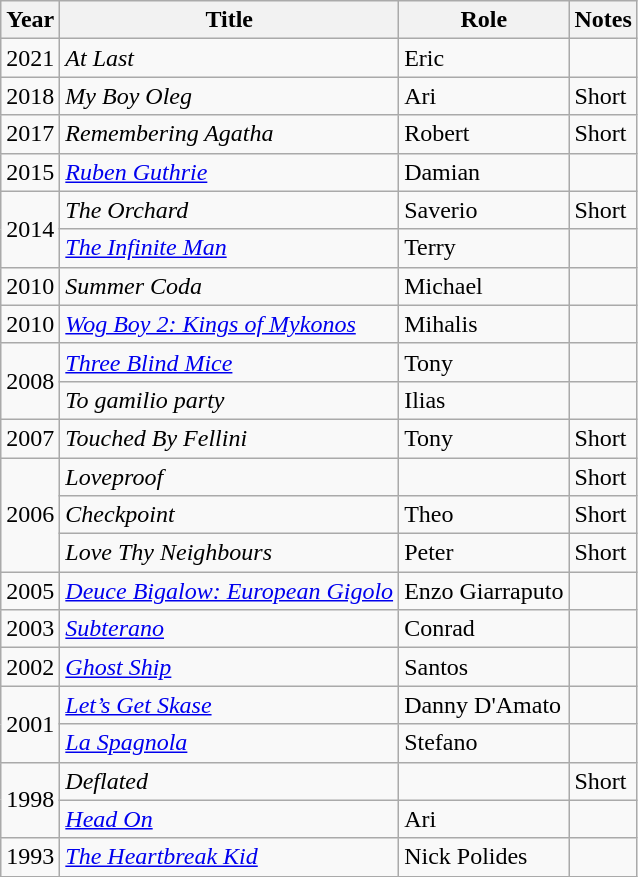<table class="wikitable sortable">
<tr>
<th>Year</th>
<th>Title</th>
<th>Role</th>
<th>Notes</th>
</tr>
<tr>
<td>2021</td>
<td><em>At Last</em></td>
<td>Eric</td>
<td></td>
</tr>
<tr>
<td>2018</td>
<td><em>My Boy Oleg</em></td>
<td>Ari</td>
<td>Short</td>
</tr>
<tr>
<td>2017</td>
<td><em>Remembering Agatha</em></td>
<td>Robert</td>
<td>Short</td>
</tr>
<tr>
<td>2015</td>
<td><em><a href='#'>Ruben Guthrie</a></em></td>
<td>Damian</td>
<td></td>
</tr>
<tr>
<td rowspan="2">2014</td>
<td><em>The Orchard</em></td>
<td>Saverio</td>
<td>Short</td>
</tr>
<tr>
<td><em><a href='#'>The Infinite Man</a></em></td>
<td>Terry</td>
<td></td>
</tr>
<tr>
<td>2010</td>
<td><em>Summer Coda</em></td>
<td>Michael</td>
<td></td>
</tr>
<tr>
<td>2010</td>
<td><em><a href='#'>Wog Boy 2: Kings of Mykonos</a></em></td>
<td>Mihalis</td>
<td></td>
</tr>
<tr>
<td rowspan="2">2008</td>
<td><em><a href='#'>Three Blind Mice</a></em></td>
<td>Tony</td>
<td></td>
</tr>
<tr>
<td><em>To gamilio party</em></td>
<td>Ilias</td>
<td></td>
</tr>
<tr>
<td>2007</td>
<td><em>Touched By Fellini</em></td>
<td>Tony</td>
<td>Short</td>
</tr>
<tr>
<td rowspan="3">2006</td>
<td><em>Loveproof</em></td>
<td></td>
<td>Short</td>
</tr>
<tr>
<td><em>Checkpoint</em></td>
<td>Theo</td>
<td>Short</td>
</tr>
<tr>
<td><em>Love Thy Neighbours</em></td>
<td>Peter</td>
<td>Short</td>
</tr>
<tr>
<td>2005</td>
<td><em><a href='#'>Deuce Bigalow: European Gigolo</a></em></td>
<td>Enzo Giarraputo</td>
<td></td>
</tr>
<tr>
<td>2003</td>
<td><em><a href='#'>Subterano</a></em></td>
<td>Conrad</td>
<td></td>
</tr>
<tr>
<td>2002</td>
<td><em><a href='#'>Ghost Ship</a></em></td>
<td>Santos</td>
<td></td>
</tr>
<tr>
<td rowspan="2">2001</td>
<td><em><a href='#'>Let’s Get Skase</a></em></td>
<td>Danny D'Amato</td>
<td></td>
</tr>
<tr>
<td><em><a href='#'>La Spagnola</a></em></td>
<td>Stefano</td>
<td></td>
</tr>
<tr>
<td rowspan="2">1998</td>
<td><em>Deflated</em></td>
<td></td>
<td>Short</td>
</tr>
<tr>
<td><em><a href='#'>Head On</a></em></td>
<td>Ari</td>
<td></td>
</tr>
<tr>
<td>1993</td>
<td><em><a href='#'>The Heartbreak Kid</a></em></td>
<td>Nick Polides</td>
<td></td>
</tr>
</table>
